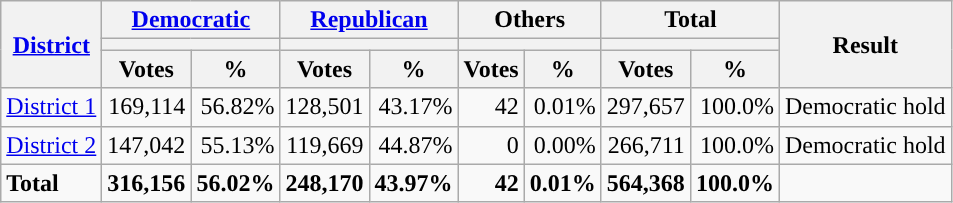<table class="wikitable plainrowheaders sortable" style="font-size:100%; text-align:right;">
<tr>
<th scope=col rowspan=3><a href='#'>District</a></th>
<th scope=col colspan=2><a href='#'>Democratic</a></th>
<th scope=col colspan=2><a href='#'>Republican</a></th>
<th scope=col colspan=2>Others</th>
<th scope=col colspan=2>Total</th>
<th scope=col rowspan=3>Result</th>
</tr>
<tr>
<th scope=col colspan=2 style="background:"></th>
<th scope=col colspan=2 style="background:"></th>
<th scope=col colspan=2></th>
<th scope=col colspan=2></th>
</tr>
<tr>
<th scope=col data-sort-type="number">Votes</th>
<th scope=col data-sort-type="number">%</th>
<th scope=col data-sort-type="number">Votes</th>
<th scope=col data-sort-type="number">%</th>
<th scope=col data-sort-type="number">Votes</th>
<th scope=col data-sort-type="number">%</th>
<th scope=col data-sort-type="number">Votes</th>
<th scope=col data-sort-type="number">%</th>
</tr>
<tr>
<td align=left><a href='#'>District 1</a></td>
<td>169,114</td>
<td>56.82%</td>
<td>128,501</td>
<td>43.17%</td>
<td>42</td>
<td>0.01%</td>
<td>297,657</td>
<td>100.0%</td>
<td align=left>Democratic hold</td>
</tr>
<tr>
<td align=left><a href='#'>District 2</a></td>
<td>147,042</td>
<td>55.13%</td>
<td>119,669</td>
<td>44.87%</td>
<td>0</td>
<td>0.00%</td>
<td>266,711</td>
<td>100.0%</td>
<td align=left>Democratic hold</td>
</tr>
<tr class="sortbottom" style="font-weight:bold">
<td align=left>Total</td>
<td>316,156</td>
<td>56.02%</td>
<td>248,170</td>
<td>43.97%</td>
<td>42</td>
<td>0.01%</td>
<td>564,368</td>
<td>100.0%</td>
<td></td>
</tr>
</table>
